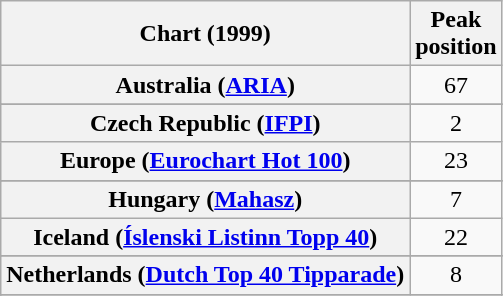<table class="wikitable sortable plainrowheaders" style="text-align:center">
<tr>
<th scope="col">Chart (1999)</th>
<th scope="col">Peak<br>position</th>
</tr>
<tr>
<th scope="row">Australia (<a href='#'>ARIA</a>)</th>
<td>67</td>
</tr>
<tr>
</tr>
<tr>
</tr>
<tr>
</tr>
<tr>
</tr>
<tr>
<th scope="row">Czech Republic (<a href='#'>IFPI</a>)</th>
<td>2</td>
</tr>
<tr>
<th scope="row">Europe (<a href='#'>Eurochart Hot 100</a>)</th>
<td>23</td>
</tr>
<tr>
</tr>
<tr>
<th scope="row">Hungary (<a href='#'>Mahasz</a>)</th>
<td>7</td>
</tr>
<tr>
<th scope="row">Iceland (<a href='#'>Íslenski Listinn Topp 40</a>)</th>
<td>22</td>
</tr>
<tr>
</tr>
<tr>
<th scope="row">Netherlands (<a href='#'>Dutch Top 40 Tipparade</a>)</th>
<td>8</td>
</tr>
<tr>
</tr>
<tr>
</tr>
<tr>
</tr>
<tr>
</tr>
<tr>
</tr>
</table>
